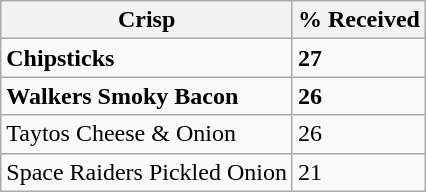<table class="wikitable">
<tr>
<th>Crisp</th>
<th>% Received</th>
</tr>
<tr>
<td><strong>Chipsticks</strong></td>
<td><strong>27</strong></td>
</tr>
<tr>
<td><strong>Walkers Smoky Bacon</strong></td>
<td><strong>26</strong></td>
</tr>
<tr>
<td>Taytos Cheese & Onion</td>
<td>26</td>
</tr>
<tr>
<td>Space Raiders Pickled Onion</td>
<td>21</td>
</tr>
</table>
